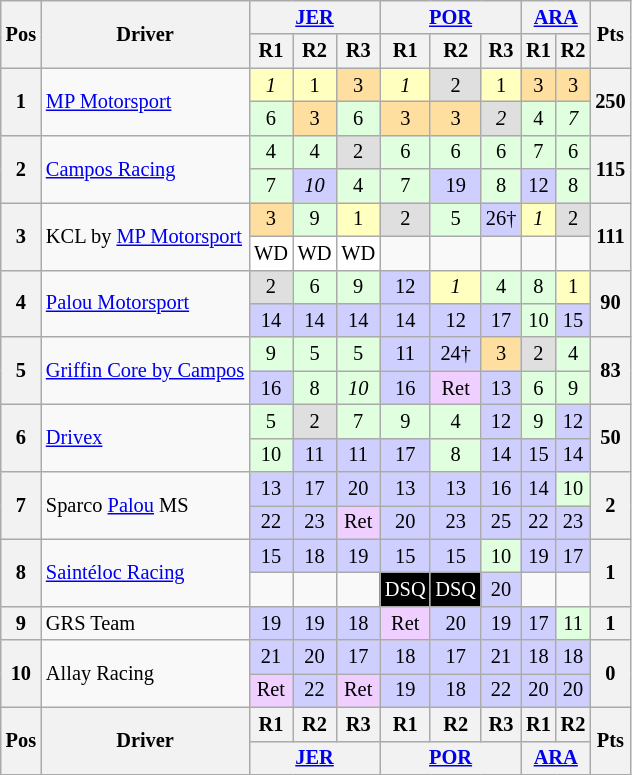<table class="wikitable" style="font-size: 85%; text-align:center">
<tr>
<th rowspan="2">Pos</th>
<th rowspan="2">Driver</th>
<th colspan="3"><a href='#'>JER</a><br></th>
<th colspan="3"><a href='#'>POR</a><br></th>
<th colspan="2"><a href='#'>ARA</a><br></th>
<th rowspan="2">Pts</th>
</tr>
<tr>
<th>R1</th>
<th>R2</th>
<th>R3</th>
<th>R1</th>
<th>R2</th>
<th>R3</th>
<th>R1</th>
<th>R2</th>
</tr>
<tr>
<th rowspan="2">1</th>
<td rowspan="2" align="left"> <a href='#'>MP Motorsport</a></td>
<td style="background:#FFFFBF"><em>1</em></td>
<td style="background:#FFFFBF">1</td>
<td style="background:#FFDF9F">3</td>
<td style="background:#FFFFBF"><em>1</em></td>
<td style="background:#DFDFDF">2</td>
<td style="background:#FFFFBF">1</td>
<td style="background:#FFDF9F">3</td>
<td style="background:#FFDF9F">3</td>
<th rowspan="2">250</th>
</tr>
<tr>
<td style="background:#DFFFDF">6</td>
<td style="background:#FFDF9F">3</td>
<td style="background:#DFFFDF">6</td>
<td style="background:#FFDF9F">3</td>
<td style="background:#FFDF9F">3</td>
<td style="background:#DFDFDF"><em>2</em></td>
<td style="background:#DFFFDF">4</td>
<td style="background:#DFFFDF"><em>7</em></td>
</tr>
<tr>
<th rowspan="2">2</th>
<td rowspan="2" align="left"> <a href='#'>Campos Racing</a></td>
<td style="background:#DFFFDF">4</td>
<td style="background:#DFFFDF">4</td>
<td style="background:#DFDFDF">2</td>
<td style="background:#DFFFDF">6</td>
<td style="background:#DFFFDF">6</td>
<td style="background:#DFFFDF">6</td>
<td style="background:#DFFFDF">7</td>
<td style="background:#DFFFDF">6</td>
<th rowspan="2">115</th>
</tr>
<tr>
<td style="background:#DFFFDF">7</td>
<td style="background:#CFCFFF"><em>10</em></td>
<td style="background:#DFFFDF">4</td>
<td style="background:#DFFFDF">7</td>
<td style="background:#CFCFFF">19</td>
<td style="background:#DFFFDF">8</td>
<td style="background:#CFCFFF">12</td>
<td style="background:#DFFFDF">8</td>
</tr>
<tr>
<th rowspan="2">3</th>
<td rowspan="2" align="left"> KCL by <a href='#'>MP Motorsport</a></td>
<td style="background:#FFDF9F">3</td>
<td style="background:#DFFFDF">9</td>
<td style="background:#FFFFBF">1</td>
<td style="background:#DFDFDF">2</td>
<td style="background:#DFFFDF">5</td>
<td style="background:#CFCFFF">26†</td>
<td style="background:#FFFFBF"><em>1</em></td>
<td style="background:#DFDFDF">2</td>
<th rowspan="2">111</th>
</tr>
<tr>
<td style="background:#FFFFFF">WD</td>
<td style="background:#FFFFFF">WD</td>
<td style="background:#FFFFFF">WD</td>
<td></td>
<td></td>
<td></td>
<td></td>
<td></td>
</tr>
<tr>
<th rowspan="2">4</th>
<td rowspan="2"  align="left"> <a href='#'>Palou Motorsport</a></td>
<td style="background:#DFDFDF">2</td>
<td style="background:#DFFFDF">6</td>
<td style="background:#DFFFDF">9</td>
<td style="background:#CFCFFF">12</td>
<td style="background:#FFFFBF"><em>1</em></td>
<td style="background:#DFFFDF">4</td>
<td style="background:#DFFFDF">8</td>
<td style="background:#FFFFBF">1</td>
<th rowspan="2">90</th>
</tr>
<tr>
<td style="background:#CFCFFF">14</td>
<td style="background:#CFCFFF">14</td>
<td style="background:#CFCFFF">14</td>
<td style="background:#CFCFFF">14</td>
<td style="background:#CFCFFF">12</td>
<td style="background:#CFCFFF">17</td>
<td style="background:#DFFFDF">10</td>
<td style="background:#CFCFFF">15</td>
</tr>
<tr>
<th rowspan="2">5</th>
<td rowspan="2"  align="left"> <a href='#'>Griffin Core by Campos</a></td>
<td style="background:#DFFFDF">9</td>
<td style="background:#DFFFDF">5</td>
<td style="background:#DFFFDF">5</td>
<td style="background:#CFCFFF">11</td>
<td style="background:#CFCFFF">24†</td>
<td style="background:#FFDF9F">3</td>
<td style="background:#DFDFDF">2</td>
<td style="background:#DFFFDF">4</td>
<th rowspan="2">83</th>
</tr>
<tr>
<td style="background:#CFCFFF">16</td>
<td style="background:#DFFFDF">8</td>
<td style="background:#DFFFDF"><em>10</em></td>
<td style="background:#CFCFFF">16</td>
<td style="background:#EFCFFF">Ret</td>
<td style="background:#CFCFFF">13</td>
<td style="background:#DFFFDF">6</td>
<td style="background:#DFFFDF">9</td>
</tr>
<tr>
<th rowspan="2">6</th>
<td rowspan="2" align="left"> <a href='#'>Drivex</a></td>
<td style="background:#DFFFDF">5</td>
<td style="background:#DFDFDF">2</td>
<td style="background:#DFFFDF">7</td>
<td style="background:#DFFFDF">9</td>
<td style="background:#DFFFDF">4</td>
<td style="background:#CFCFFF">12</td>
<td style="background:#DFFFDF">9</td>
<td style="background:#CFCFFF">12</td>
<th rowspan="2">50</th>
</tr>
<tr>
<td style="background:#DFFFDF">10</td>
<td style="background:#CFCFFF">11</td>
<td style="background:#CFCFFF">11</td>
<td style="background:#CFCFFF">17</td>
<td style="background:#DFFFDF">8</td>
<td style="background:#CFCFFF">14</td>
<td style="background:#CFCFFF">15</td>
<td style="background:#CFCFFF">14</td>
</tr>
<tr>
<th rowspan="2">7</th>
<td rowspan="2" align="left"> Sparco <a href='#'>Palou</a> MS</td>
<td style="background:#CFCFFF">13</td>
<td style="background:#CFCFFF">17</td>
<td style="background:#CFCFFF">20</td>
<td style="background:#CFCFFF">13</td>
<td style="background:#CFCFFF">13</td>
<td style="background:#CFCFFF">16</td>
<td style="background:#CFCFFF">14</td>
<td style="background:#DFFFDF">10</td>
<th rowspan="2">2</th>
</tr>
<tr>
<td style="background:#CFCFFF">22</td>
<td style="background:#CFCFFF">23</td>
<td style="background:#EFCFFF">Ret</td>
<td style="background:#CFCFFF">20</td>
<td style="background:#CFCFFF">23</td>
<td style="background:#CFCFFF">25</td>
<td style="background:#CFCFFF">22</td>
<td style="background:#CFCFFF">23</td>
</tr>
<tr>
<th rowspan="2">8</th>
<td rowspan="2" align="left"> <a href='#'>Saintéloc Racing</a></td>
<td style="background:#CFCFFF">15</td>
<td style="background:#CFCFFF">18</td>
<td style="background:#CFCFFF">19</td>
<td style="background:#CFCFFF">15</td>
<td style="background:#CFCFFF">15</td>
<td style="background:#DFFFDF">10</td>
<td style="background:#CFCFFF">19</td>
<td style="background:#CFCFFF">17</td>
<th rowspan="2">1</th>
</tr>
<tr>
<td></td>
<td></td>
<td></td>
<td style="background:#000000;color:white">DSQ</td>
<td style="background:#000000;color:white">DSQ</td>
<td style="background:#CFCFFF">20</td>
<td></td>
<td></td>
</tr>
<tr>
<th>9</th>
<td align="left"> GRS Team</td>
<td style="background:#CFCFFF">19</td>
<td style="background:#CFCFFF">19</td>
<td style="background:#CFCFFF">18</td>
<td style="background:#EFCFFF">Ret</td>
<td style="background:#CFCFFF">20</td>
<td style="background:#CFCFFF">19</td>
<td style="background:#CFCFFF">17</td>
<td style="background:#DFFFDF">11</td>
<th>1</th>
</tr>
<tr>
<th rowspan="2">10</th>
<td rowspan="2" align="left"> Allay Racing</td>
<td style="background:#CFCFFF">21</td>
<td style="background:#CFCFFF">20</td>
<td style="background:#CFCFFF">17</td>
<td style="background:#CFCFFF">18</td>
<td style="background:#CFCFFF">17</td>
<td style="background:#CFCFFF">21</td>
<td style="background:#CFCFFF">18</td>
<td style="background:#CFCFFF">18</td>
<th rowspan="2">0</th>
</tr>
<tr>
<td style="background:#EFCFFF">Ret</td>
<td style="background:#CFCFFF">22</td>
<td style="background:#EFCFFF">Ret</td>
<td style="background:#CFCFFF">19</td>
<td style="background:#CFCFFF">18</td>
<td style="background:#CFCFFF">22</td>
<td style="background:#CFCFFF">20</td>
<td style="background:#CFCFFF">20</td>
</tr>
<tr>
<th rowspan="2">Pos</th>
<th rowspan="2">Driver</th>
<th>R1</th>
<th>R2</th>
<th>R3</th>
<th>R1</th>
<th>R2</th>
<th>R3</th>
<th>R1</th>
<th>R2</th>
<th rowspan="2">Pts</th>
</tr>
<tr>
<th colspan="3"><a href='#'>JER</a><br></th>
<th colspan="3"><a href='#'>POR</a><br></th>
<th colspan="2"><a href='#'>ARA</a><br></th>
</tr>
</table>
